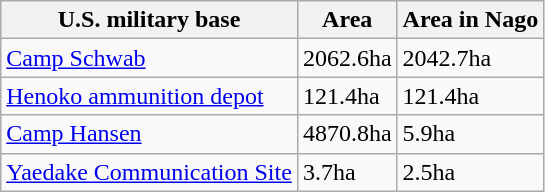<table class="wikitable">
<tr>
<th>U.S. military base</th>
<th>Area</th>
<th>Area in Nago</th>
</tr>
<tr>
<td><a href='#'>Camp Schwab</a></td>
<td>2062.6ha</td>
<td>2042.7ha</td>
</tr>
<tr>
<td><a href='#'>Henoko ammunition depot</a></td>
<td>121.4ha</td>
<td>121.4ha</td>
</tr>
<tr>
<td><a href='#'>Camp Hansen</a></td>
<td>4870.8ha</td>
<td>5.9ha</td>
</tr>
<tr>
<td><a href='#'>Yaedake Communication Site</a></td>
<td>3.7ha</td>
<td>2.5ha</td>
</tr>
</table>
